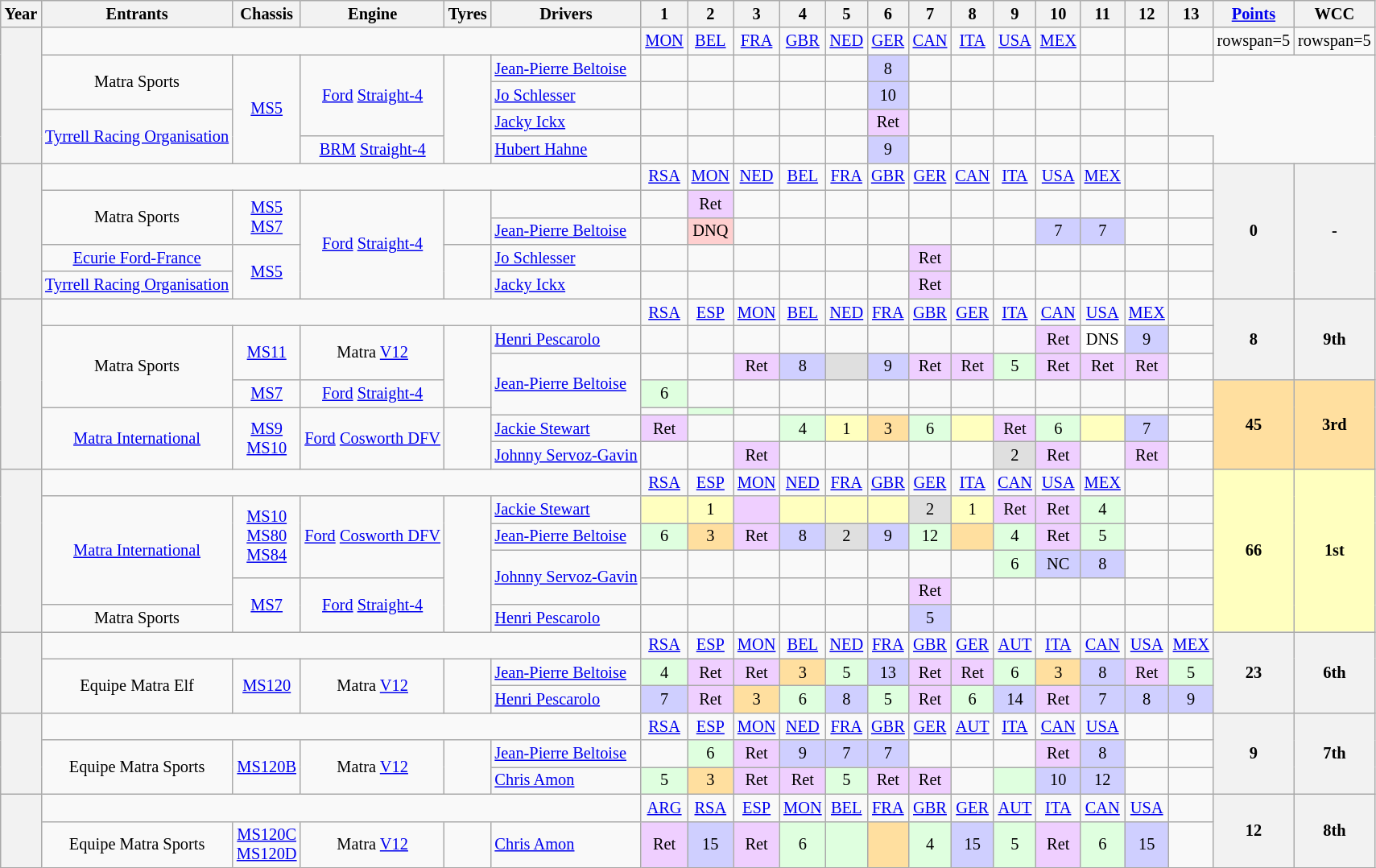<table class="wikitable" style="text-align:center; font-size:85%">
<tr>
<th>Year</th>
<th>Entrants</th>
<th>Chassis</th>
<th>Engine</th>
<th>Tyres</th>
<th>Drivers</th>
<th>1</th>
<th>2</th>
<th>3</th>
<th>4</th>
<th>5</th>
<th>6</th>
<th>7</th>
<th>8</th>
<th>9</th>
<th>10</th>
<th>11</th>
<th>12</th>
<th>13</th>
<th><a href='#'>Points</a></th>
<th>WCC</th>
</tr>
<tr>
<th rowspan=5></th>
<td colspan=5></td>
<td><a href='#'>MON</a></td>
<td><a href='#'>BEL</a></td>
<td><a href='#'>FRA</a></td>
<td><a href='#'>GBR</a></td>
<td><a href='#'>NED</a></td>
<td><a href='#'>GER</a></td>
<td><a href='#'>CAN</a></td>
<td><a href='#'>ITA</a></td>
<td><a href='#'>USA</a></td>
<td><a href='#'>MEX</a></td>
<td></td>
<td></td>
<td></td>
<td>rowspan=5 </td>
<td>rowspan=5 </td>
</tr>
<tr>
<td rowspan="2"> Matra Sports</td>
<td rowspan="4"><a href='#'>MS5</a></td>
<td rowspan="3"><a href='#'>Ford</a> <a href='#'>Straight-4</a></td>
<td rowspan="4"></td>
<td align="left"> <a href='#'>Jean-Pierre Beltoise</a></td>
<td></td>
<td></td>
<td></td>
<td></td>
<td></td>
<td style="background:#cfcfff;">8</td>
<td></td>
<td></td>
<td></td>
<td></td>
<td></td>
<td></td>
<td></td>
</tr>
<tr>
<td align="left"> <a href='#'>Jo Schlesser</a></td>
<td></td>
<td></td>
<td></td>
<td></td>
<td></td>
<td style="background:#cfcfff;">10</td>
<td></td>
<td></td>
<td></td>
<td></td>
<td></td>
<td></td>
</tr>
<tr>
<td rowspan="2"> <a href='#'>Tyrrell Racing Organisation</a></td>
<td align="left"> <a href='#'>Jacky Ickx</a></td>
<td></td>
<td></td>
<td></td>
<td></td>
<td></td>
<td style="background:#efcfff;">Ret</td>
<td></td>
<td></td>
<td></td>
<td></td>
<td></td>
<td></td>
</tr>
<tr>
<td><a href='#'>BRM</a> <a href='#'>Straight-4</a></td>
<td align="left"> <a href='#'>Hubert Hahne</a></td>
<td></td>
<td></td>
<td></td>
<td></td>
<td></td>
<td style="background:#cfcfff;">9</td>
<td></td>
<td></td>
<td></td>
<td></td>
<td></td>
<td></td>
<td></td>
</tr>
<tr>
<th rowspan=5></th>
<td colspan=5></td>
<td><a href='#'>RSA</a></td>
<td><a href='#'>MON</a></td>
<td><a href='#'>NED</a></td>
<td><a href='#'>BEL</a></td>
<td><a href='#'>FRA</a></td>
<td><a href='#'>GBR</a></td>
<td><a href='#'>GER</a></td>
<td><a href='#'>CAN</a></td>
<td><a href='#'>ITA</a></td>
<td><a href='#'>USA</a></td>
<td><a href='#'>MEX</a></td>
<td></td>
<td></td>
<th rowspan=5>0</th>
<th rowspan=5>-</th>
</tr>
<tr>
<td rowspan="2"> Matra Sports</td>
<td rowspan="2"><a href='#'>MS5</a><br><a href='#'>MS7</a></td>
<td rowspan="4"><a href='#'>Ford</a> <a href='#'>Straight-4</a></td>
<td rowspan="2"> </td>
<td align="left"></td>
<td></td>
<td style="background:#efcfff;">Ret</td>
<td></td>
<td></td>
<td></td>
<td></td>
<td></td>
<td></td>
<td></td>
<td></td>
<td></td>
<td></td>
<td></td>
</tr>
<tr>
<td align="left"> <a href='#'>Jean-Pierre Beltoise</a></td>
<td></td>
<td style="background:#ffcfcf;">DNQ</td>
<td></td>
<td></td>
<td></td>
<td></td>
<td></td>
<td></td>
<td></td>
<td style="background:#cfcfff;">7</td>
<td style="background:#cfcfff;">7</td>
<td></td>
<td></td>
</tr>
<tr>
<td> <a href='#'>Ecurie Ford-France</a></td>
<td rowspan="2"><a href='#'>MS5</a></td>
<td rowspan="2"></td>
<td align="left"> <a href='#'>Jo Schlesser</a></td>
<td></td>
<td></td>
<td></td>
<td></td>
<td></td>
<td></td>
<td style="background:#efcfff;">Ret</td>
<td></td>
<td></td>
<td></td>
<td></td>
<td></td>
<td></td>
</tr>
<tr>
<td> <a href='#'>Tyrrell Racing Organisation</a></td>
<td align="left"> <a href='#'>Jacky Ickx</a></td>
<td></td>
<td></td>
<td></td>
<td></td>
<td></td>
<td></td>
<td style="background:#efcfff;">Ret</td>
<td></td>
<td></td>
<td></td>
<td></td>
<td></td>
<td></td>
</tr>
<tr>
<th rowspan=7></th>
<td colspan=5></td>
<td><a href='#'>RSA</a></td>
<td><a href='#'>ESP</a></td>
<td><a href='#'>MON</a></td>
<td><a href='#'>BEL</a></td>
<td><a href='#'>NED</a></td>
<td><a href='#'>FRA</a></td>
<td><a href='#'>GBR</a></td>
<td><a href='#'>GER</a></td>
<td><a href='#'>ITA</a></td>
<td><a href='#'>CAN</a></td>
<td><a href='#'>USA</a></td>
<td><a href='#'>MEX</a></td>
<td></td>
<th rowspan="3">8</th>
<th rowspan="3">9th</th>
</tr>
<tr>
<td rowspan="3"> Matra Sports</td>
<td rowspan="2"><a href='#'>MS11</a></td>
<td rowspan="2">Matra <a href='#'>V12</a></td>
<td rowspan="3"></td>
<td align="left"> <a href='#'>Henri Pescarolo</a></td>
<td></td>
<td></td>
<td></td>
<td></td>
<td></td>
<td></td>
<td></td>
<td></td>
<td></td>
<td style="background:#efcfff;">Ret</td>
<td style="background:white;">DNS</td>
<td style="background:#cfcfff;">9</td>
<td></td>
</tr>
<tr>
<td rowspan="3" style="text-align:left;"> <a href='#'>Jean-Pierre Beltoise</a></td>
<td></td>
<td></td>
<td style="background:#efcfff;">Ret</td>
<td style="background:#cfcfff;">8</td>
<td style="background:#dfdfdf;"></td>
<td style="background:#cfcfff;">9</td>
<td style="background:#efcfff;">Ret</td>
<td style="background:#efcfff;">Ret</td>
<td style="background:#dfffdf;">5</td>
<td style="background:#efcfff;">Ret</td>
<td style="background:#efcfff;">Ret</td>
<td style="background:#efcfff;">Ret</td>
<td></td>
</tr>
<tr>
<td><a href='#'>MS7</a></td>
<td><a href='#'>Ford</a> <a href='#'>Straight-4</a></td>
<td style="background:#dfffdf;">6</td>
<td></td>
<td></td>
<td></td>
<td></td>
<td></td>
<td></td>
<td></td>
<td></td>
<td></td>
<td></td>
<td></td>
<td></td>
<td rowspan="4" style="background:#ffdf9f;"><strong>45</strong></td>
<td rowspan="4" style="background:#ffdf9f;"><strong>3rd</strong></td>
</tr>
<tr>
<td rowspan="3"> <a href='#'>Matra International</a></td>
<td rowspan="3"><a href='#'>MS9</a><br><a href='#'>MS10</a></td>
<td rowspan="3"><a href='#'>Ford</a> <a href='#'>Cosworth DFV</a></td>
<td rowspan="3"></td>
<td></td>
<td style="background:#dfffdf;"></td>
<td></td>
<td></td>
<td></td>
<td></td>
<td></td>
<td></td>
<td></td>
<td></td>
<td></td>
<td></td>
<td></td>
</tr>
<tr>
<td align="left"> <a href='#'>Jackie Stewart</a></td>
<td style="background:#efcfff;">Ret</td>
<td></td>
<td></td>
<td style="background:#dfffdf;">4</td>
<td style="background:#ffffbf;">1</td>
<td style="background:#ffdf9f;">3</td>
<td style="background:#dfffdf;">6</td>
<td style="background:#ffffbf;"></td>
<td style="background:#efcfff;">Ret</td>
<td style="background:#dfffdf;">6</td>
<td style="background:#ffffbf;"></td>
<td style="background:#cfcfff;">7</td>
<td></td>
</tr>
<tr>
<td align="left"> <a href='#'>Johnny Servoz-Gavin</a></td>
<td></td>
<td></td>
<td style="background:#efcfff;">Ret</td>
<td></td>
<td></td>
<td></td>
<td></td>
<td></td>
<td style="background:#dfdfdf;">2</td>
<td style="background:#efcfff;">Ret</td>
<td></td>
<td style="background:#efcfff;">Ret</td>
<td></td>
</tr>
<tr>
<th rowspan=6></th>
<td colspan=5></td>
<td><a href='#'>RSA</a></td>
<td><a href='#'>ESP</a></td>
<td><a href='#'>MON</a></td>
<td><a href='#'>NED</a></td>
<td><a href='#'>FRA</a></td>
<td><a href='#'>GBR</a></td>
<td><a href='#'>GER</a></td>
<td><a href='#'>ITA</a></td>
<td><a href='#'>CAN</a></td>
<td><a href='#'>USA</a></td>
<td><a href='#'>MEX</a></td>
<td></td>
<td></td>
<td rowspan="6" style="background:#ffffbf;"><strong>66</strong></td>
<td rowspan="6" style="background:#ffffbf;"><strong>1st</strong></td>
</tr>
<tr>
<td rowspan="4"> <a href='#'>Matra International</a></td>
<td rowspan="3"><a href='#'>MS10</a><br><a href='#'>MS80</a><br><a href='#'>MS84</a></td>
<td rowspan="3"><a href='#'>Ford</a> <a href='#'>Cosworth DFV</a></td>
<td rowspan="5"></td>
<td align="left"> <a href='#'>Jackie Stewart</a></td>
<td style="background:#ffffbf;"></td>
<td style="background:#ffffbf;">1</td>
<td style="background:#efcfff;"></td>
<td style="background:#ffffbf;"></td>
<td style="background:#ffffbf;"></td>
<td style="background:#ffffbf;"></td>
<td style="background:#dfdfdf;">2</td>
<td style="background:#ffffbf;">1</td>
<td style="background:#efcfff;">Ret</td>
<td style="background:#efcfff;">Ret</td>
<td style="background:#dfffdf;">4</td>
<td></td>
<td></td>
</tr>
<tr>
<td align="left"> <a href='#'>Jean-Pierre Beltoise</a></td>
<td style="background:#dfffdf;">6</td>
<td style="background:#ffdf9f;">3</td>
<td style="background:#efcfff;">Ret</td>
<td style="background:#cfcfff;">8</td>
<td style="background:#dfdfdf;">2</td>
<td style="background:#cfcfff;">9</td>
<td style="background:#dfffdf;">12</td>
<td style="background:#ffdf9f;"></td>
<td style="background:#dfffdf;">4</td>
<td style="background:#efcfff;">Ret</td>
<td style="background:#dfffdf;">5</td>
<td></td>
<td></td>
</tr>
<tr>
<td rowspan="2" align="left"> <a href='#'>Johnny Servoz-Gavin</a></td>
<td></td>
<td></td>
<td></td>
<td></td>
<td></td>
<td></td>
<td></td>
<td></td>
<td style="background:#dfffdf;">6</td>
<td style="background:#cfcfff;">NC</td>
<td style="background:#cfcfff;">8</td>
<td></td>
<td></td>
</tr>
<tr>
<td rowspan="2"><a href='#'>MS7</a></td>
<td rowspan="2"><a href='#'>Ford</a> <a href='#'>Straight-4</a></td>
<td></td>
<td></td>
<td></td>
<td></td>
<td></td>
<td></td>
<td style="background:#efcfff;">Ret</td>
<td></td>
<td></td>
<td></td>
<td></td>
<td></td>
<td></td>
</tr>
<tr>
<td> Matra Sports</td>
<td align="left"> <a href='#'>Henri Pescarolo</a></td>
<td></td>
<td></td>
<td></td>
<td></td>
<td></td>
<td></td>
<td style="background:#cfcfff;">5</td>
<td></td>
<td></td>
<td></td>
<td></td>
<td></td>
<td></td>
</tr>
<tr>
<th rowspan=3></th>
<td colspan=5></td>
<td><a href='#'>RSA</a></td>
<td><a href='#'>ESP</a></td>
<td><a href='#'>MON</a></td>
<td><a href='#'>BEL</a></td>
<td><a href='#'>NED</a></td>
<td><a href='#'>FRA</a></td>
<td><a href='#'>GBR</a></td>
<td><a href='#'>GER</a></td>
<td><a href='#'>AUT</a></td>
<td><a href='#'>ITA</a></td>
<td><a href='#'>CAN</a></td>
<td><a href='#'>USA</a></td>
<td><a href='#'>MEX</a></td>
<th rowspan="3">23</th>
<th rowspan="3">6th</th>
</tr>
<tr>
<td rowspan="2"> Equipe Matra Elf</td>
<td rowspan="2"><a href='#'>MS120</a></td>
<td rowspan="2">Matra <a href='#'>V12</a></td>
<td rowspan="2"></td>
<td align="left"> <a href='#'>Jean-Pierre Beltoise</a></td>
<td style="background:#dfffdf;">4</td>
<td style="background:#efcfff;">Ret</td>
<td style="background:#efcfff;">Ret</td>
<td style="background:#ffdf9f;">3</td>
<td style="background:#dfffdf;">5</td>
<td style="background:#cfcfff;">13</td>
<td style="background:#efcfff;">Ret</td>
<td style="background:#efcfff;">Ret</td>
<td style="background:#dfffdf;">6</td>
<td style="background:#ffdf9f;">3</td>
<td style="background:#cfcfff;">8</td>
<td style="background:#efcfff;">Ret</td>
<td style="background:#dfffdf;">5</td>
</tr>
<tr>
<td align="left"> <a href='#'>Henri Pescarolo</a></td>
<td style="background:#cfcfff;">7</td>
<td style="background:#efcfff;">Ret</td>
<td style="background:#ffdf9f;">3</td>
<td style="background:#dfffdf;">6</td>
<td style="background:#cfcfff;">8</td>
<td style="background:#dfffdf;">5</td>
<td style="background:#efcfff;">Ret</td>
<td style="background:#dfffdf;">6</td>
<td style="background:#cfcfff;">14</td>
<td style="background:#efcfff;">Ret</td>
<td style="background:#cfcfff;">7</td>
<td style="background:#cfcfff;">8</td>
<td style="background:#cfcfff;">9</td>
</tr>
<tr>
<th rowspan=3></th>
<td colspan=5></td>
<td><a href='#'>RSA</a></td>
<td><a href='#'>ESP</a></td>
<td><a href='#'>MON</a></td>
<td><a href='#'>NED</a></td>
<td><a href='#'>FRA</a></td>
<td><a href='#'>GBR</a></td>
<td><a href='#'>GER</a></td>
<td><a href='#'>AUT</a></td>
<td><a href='#'>ITA</a></td>
<td><a href='#'>CAN</a></td>
<td><a href='#'>USA</a></td>
<td></td>
<td></td>
<th rowspan="3">9</th>
<th rowspan="3">7th</th>
</tr>
<tr>
<td rowspan="2"> Equipe Matra Sports</td>
<td rowspan="2"><a href='#'>MS120B</a></td>
<td rowspan="2">Matra <a href='#'>V12</a></td>
<td rowspan="2"></td>
<td align="left"> <a href='#'>Jean-Pierre Beltoise</a></td>
<td></td>
<td style="background:#dfffdf;">6</td>
<td style="background:#efcfff;">Ret</td>
<td style="background:#cfcfff;">9</td>
<td style="background:#cfcfff;">7</td>
<td style="background:#cfcfff;">7</td>
<td></td>
<td></td>
<td></td>
<td style="background:#efcfff;">Ret</td>
<td style="background:#cfcfff;">8</td>
<td></td>
<td></td>
</tr>
<tr>
<td align="left"> <a href='#'>Chris Amon</a></td>
<td style="background:#dfffdf;">5</td>
<td style="background:#ffdf9f;">3</td>
<td style="background:#efcfff;">Ret</td>
<td style="background:#efcfff;">Ret</td>
<td style="background:#dfffdf;">5</td>
<td style="background:#efcfff;">Ret</td>
<td style="background:#efcfff;">Ret</td>
<td></td>
<td style="background:#dfffdf;"></td>
<td style="background:#cfcfff;">10</td>
<td style="background:#cfcfff;">12</td>
<td></td>
<td></td>
</tr>
<tr>
<th rowspan=2></th>
<td colspan=5></td>
<td><a href='#'>ARG</a></td>
<td><a href='#'>RSA</a></td>
<td><a href='#'>ESP</a></td>
<td><a href='#'>MON</a></td>
<td><a href='#'>BEL</a></td>
<td><a href='#'>FRA</a></td>
<td><a href='#'>GBR</a></td>
<td><a href='#'>GER</a></td>
<td><a href='#'>AUT</a></td>
<td><a href='#'>ITA</a></td>
<td><a href='#'>CAN</a></td>
<td><a href='#'>USA</a></td>
<td></td>
<th rowspan="2">12</th>
<th rowspan="2">8th</th>
</tr>
<tr>
<td> Equipe Matra Sports</td>
<td><a href='#'>MS120C</a><br><a href='#'>MS120D</a></td>
<td>Matra <a href='#'>V12</a></td>
<td></td>
<td align="left"> <a href='#'>Chris Amon</a></td>
<td style="background:#efcfff;">Ret</td>
<td style="background:#cfcfff;">15</td>
<td style="background:#efcfff;">Ret</td>
<td style="background:#dfffdf;">6</td>
<td style="background:#dfffdf;"></td>
<td style="background:#ffdf9f;"></td>
<td style="background:#dfffdf;">4</td>
<td style="background:#cfcfff;">15</td>
<td style="background:#dfffdf;">5</td>
<td style="background:#efcfff;">Ret</td>
<td style="background:#dfffdf;">6</td>
<td style="background:#cfcfff;">15</td>
<td></td>
</tr>
</table>
